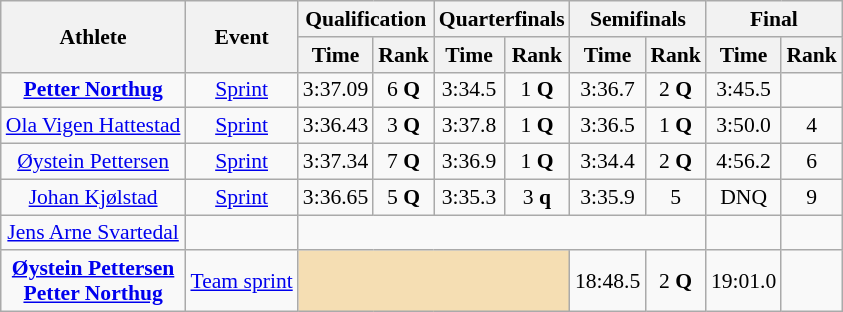<table class=wikitable style="font-size:90%; text-align:center">
<tr>
<th rowspan="2">Athlete</th>
<th rowspan="2">Event</th>
<th colspan="2">Qualification</th>
<th colspan="2">Quarterfinals</th>
<th colspan="2">Semifinals</th>
<th colspan="2">Final</th>
</tr>
<tr>
<th>Time</th>
<th>Rank</th>
<th>Time</th>
<th>Rank</th>
<th>Time</th>
<th>Rank</th>
<th>Time</th>
<th>Rank</th>
</tr>
<tr>
<td rowspan=1><strong><a href='#'>Petter Northug</a></strong></td>
<td><a href='#'>Sprint</a></td>
<td align="center">3:37.09</td>
<td align="center">6 <strong>Q</strong></td>
<td align="center">3:34.5</td>
<td align="center">1 <strong>Q</strong></td>
<td align="center">3:36.7</td>
<td align="center">2 <strong>Q</strong></td>
<td align="center">3:45.5</td>
<td align="center"></td>
</tr>
<tr>
<td rowspan=1><a href='#'>Ola Vigen Hattestad</a></td>
<td><a href='#'>Sprint</a></td>
<td align="center">3:36.43</td>
<td align="center">3 <strong>Q</strong></td>
<td align="center">3:37.8</td>
<td align="center">1 <strong>Q</strong></td>
<td align="center">3:36.5</td>
<td align="center">1 <strong>Q</strong></td>
<td align="center">3:50.0</td>
<td align="center">4</td>
</tr>
<tr>
<td rowspan=1><a href='#'>Øystein Pettersen</a></td>
<td><a href='#'>Sprint</a></td>
<td align="center">3:37.34</td>
<td align="center">7 <strong>Q</strong></td>
<td align="center">3:36.9</td>
<td align="center">1 <strong>Q</strong></td>
<td align="center">3:34.4</td>
<td align="center">2 <strong>Q</strong></td>
<td align="center">4:56.2</td>
<td align="center">6</td>
</tr>
<tr>
<td rowspan=1><a href='#'>Johan Kjølstad</a></td>
<td><a href='#'>Sprint</a></td>
<td align="center">3:36.65</td>
<td align="center">5 <strong>Q</strong></td>
<td align="center">3:35.3</td>
<td align="center">3 <strong>q</strong></td>
<td align="center">3:35.9</td>
<td align="center">5</td>
<td align="center">DNQ</td>
<td align="center">9</td>
</tr>
<tr>
<td rowspan=1><a href='#'>Jens Arne Svartedal</a></td>
<td></td>
<td colspan="6"></td>
<td align="center"></td>
<td align="center"></td>
</tr>
<tr>
<td><strong><a href='#'>Øystein Pettersen</a></strong><br><strong><a href='#'>Petter Northug</a></strong></td>
<td><a href='#'>Team sprint</a></td>
<td bgcolor="wheat" colspan="4"></td>
<td align="center">18:48.5</td>
<td align="center">2 <strong>Q</strong></td>
<td align="center">19:01.0</td>
<td align="center"></td>
</tr>
</table>
